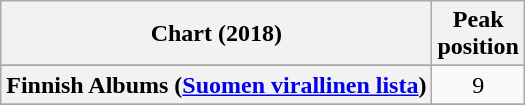<table class="wikitable sortable plainrowheaders" style="text-align:center">
<tr>
<th scope="col">Chart (2018)</th>
<th scope="col">Peak<br>position</th>
</tr>
<tr>
</tr>
<tr>
<th scope="row">Finnish Albums (<a href='#'>Suomen virallinen lista</a>)</th>
<td>9</td>
</tr>
<tr>
</tr>
<tr>
</tr>
<tr>
</tr>
<tr>
</tr>
<tr>
</tr>
</table>
